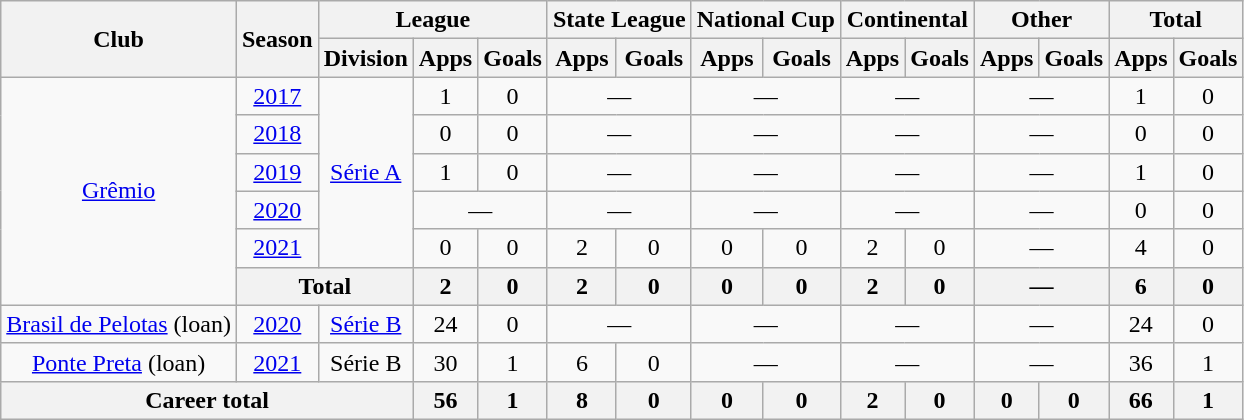<table class="wikitable" style="text-align: center">
<tr>
<th rowspan="2">Club</th>
<th rowspan="2">Season</th>
<th colspan="3">League</th>
<th colspan="2">State League</th>
<th colspan="2">National Cup</th>
<th colspan="2">Continental</th>
<th colspan="2">Other</th>
<th colspan="2">Total</th>
</tr>
<tr>
<th>Division</th>
<th>Apps</th>
<th>Goals</th>
<th>Apps</th>
<th>Goals</th>
<th>Apps</th>
<th>Goals</th>
<th>Apps</th>
<th>Goals</th>
<th>Apps</th>
<th>Goals</th>
<th>Apps</th>
<th>Goals</th>
</tr>
<tr>
<td rowspan=6><a href='#'>Grêmio</a></td>
<td><a href='#'>2017</a></td>
<td rowspan=5><a href='#'>Série A</a></td>
<td>1</td>
<td>0</td>
<td colspan="2">—</td>
<td colspan="2">—</td>
<td colspan="2">—</td>
<td colspan="2">—</td>
<td>1</td>
<td>0</td>
</tr>
<tr>
<td><a href='#'>2018</a></td>
<td>0</td>
<td>0</td>
<td colspan="2">—</td>
<td colspan="2">—</td>
<td colspan="2">—</td>
<td colspan="2">—</td>
<td>0</td>
<td>0</td>
</tr>
<tr>
<td><a href='#'>2019</a></td>
<td>1</td>
<td>0</td>
<td colspan="2">—</td>
<td colspan="2">—</td>
<td colspan="2">—</td>
<td colspan="2">—</td>
<td>1</td>
<td>0</td>
</tr>
<tr>
<td><a href='#'>2020</a></td>
<td colspan="2">—</td>
<td colspan="2">—</td>
<td colspan="2">—</td>
<td colspan="2">—</td>
<td colspan="2">—</td>
<td>0</td>
<td>0</td>
</tr>
<tr>
<td><a href='#'>2021</a></td>
<td>0</td>
<td>0</td>
<td>2</td>
<td>0</td>
<td>0</td>
<td>0</td>
<td>2</td>
<td>0</td>
<td colspan="2">—</td>
<td>4</td>
<td>0</td>
</tr>
<tr>
<th colspan=2>Total</th>
<th>2</th>
<th>0</th>
<th>2</th>
<th>0</th>
<th>0</th>
<th>0</th>
<th>2</th>
<th>0</th>
<th colspan="2">—</th>
<th>6</th>
<th>0</th>
</tr>
<tr>
<td><a href='#'>Brasil de Pelotas</a> (loan)</td>
<td><a href='#'>2020</a></td>
<td><a href='#'>Série B</a></td>
<td>24</td>
<td>0</td>
<td colspan="2">—</td>
<td colspan="2">—</td>
<td colspan="2">—</td>
<td colspan="2">—</td>
<td>24</td>
<td>0</td>
</tr>
<tr>
<td><a href='#'>Ponte Preta</a> (loan)</td>
<td><a href='#'>2021</a></td>
<td>Série B</td>
<td>30</td>
<td>1</td>
<td>6</td>
<td>0</td>
<td colspan="2">—</td>
<td colspan="2">—</td>
<td colspan="2">—</td>
<td>36</td>
<td>1</td>
</tr>
<tr>
<th colspan="3"><strong>Career total</strong></th>
<th>56</th>
<th>1</th>
<th>8</th>
<th>0</th>
<th>0</th>
<th>0</th>
<th>2</th>
<th>0</th>
<th>0</th>
<th>0</th>
<th>66</th>
<th>1</th>
</tr>
</table>
